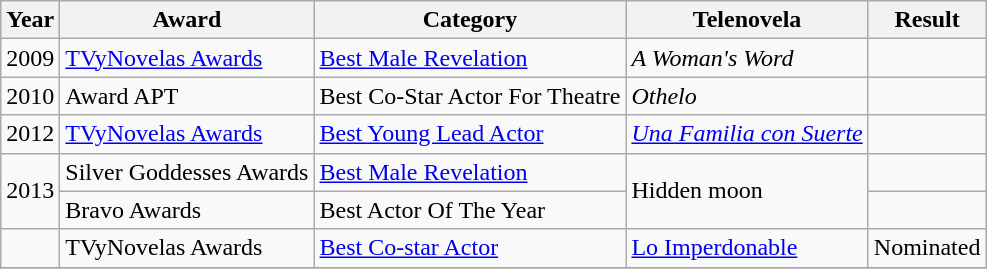<table class="wikitable sortable">
<tr>
<th>Year</th>
<th>Award</th>
<th>Category</th>
<th>Telenovela</th>
<th>Result</th>
</tr>
<tr>
<td>2009</td>
<td><a href='#'>TVyNovelas Awards</a></td>
<td><a href='#'>Best Male Revelation</a></td>
<td><em>A Woman's Word</em></td>
<td></td>
</tr>
<tr>
<td>2010</td>
<td>Award APT</td>
<td>Best Co-Star Actor For Theatre</td>
<td><em>Othelo</em></td>
<td></td>
</tr>
<tr>
<td>2012</td>
<td><a href='#'>TVyNovelas Awards</a></td>
<td><a href='#'>Best Young Lead Actor</a></td>
<td><em><a href='#'>Una Familia con Suerte</a></em></td>
<td></td>
</tr>
<tr>
<td rowspan="2">2013</td>
<td>Silver Goddesses Awards</td>
<td><a href='#'>Best Male Revelation</a></td>
<td rowspan="2">Hidden moon</td>
<td></td>
</tr>
<tr>
<td>Bravo Awards</td>
<td>Best Actor Of The Year</td>
<td></td>
</tr>
<tr>
<td></td>
<td>TVyNovelas Awards</td>
<td><a href='#'>Best Co-star Actor</a></td>
<td><a href='#'>Lo Imperdonable</a></td>
<td>Nominated</td>
</tr>
<tr>
</tr>
</table>
